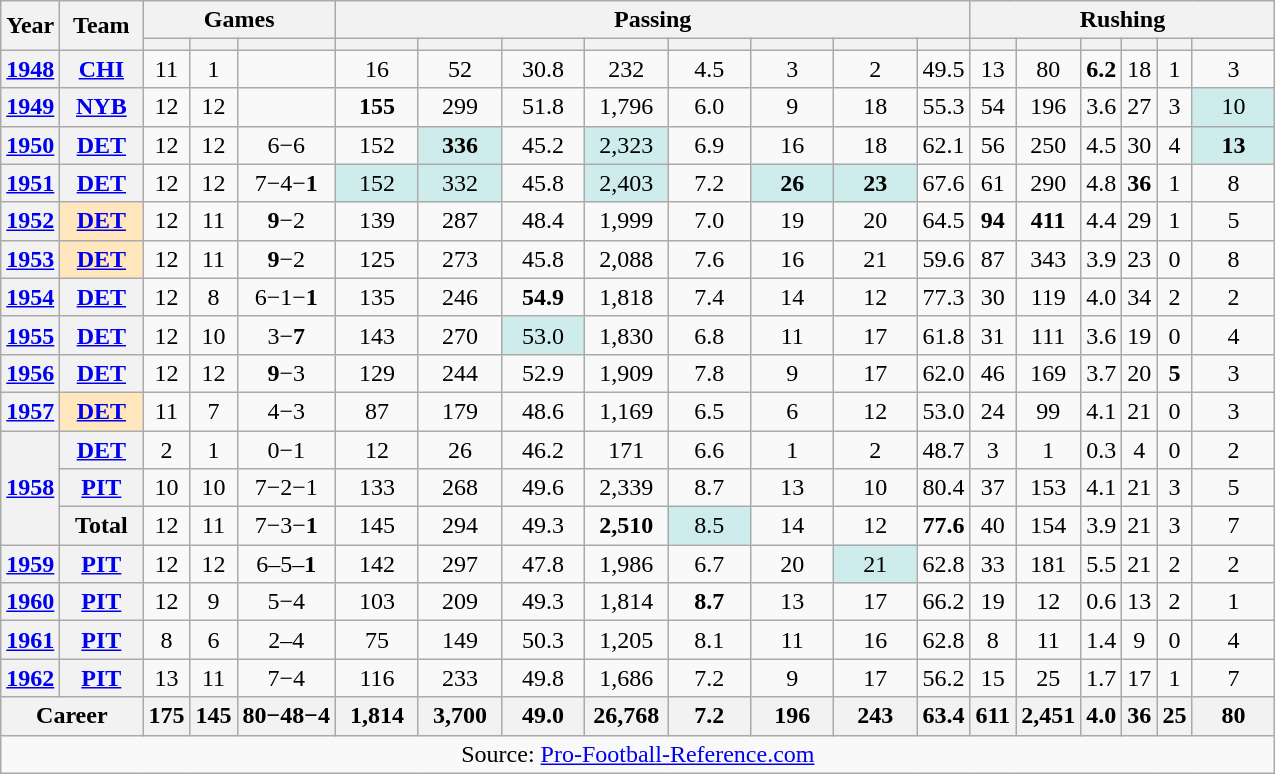<table class="wikitable" style="text-align:center;">
<tr>
<th rowspan="2">Year</th>
<th rowspan="2">Team</th>
<th colspan="3">Games</th>
<th colspan="8">Passing</th>
<th colspan="6">Rushing</th>
</tr>
<tr>
<th></th>
<th></th>
<th></th>
<th></th>
<th></th>
<th></th>
<th></th>
<th></th>
<th></th>
<th></th>
<th></th>
<th></th>
<th></th>
<th></th>
<th></th>
<th></th>
<th></th>
</tr>
<tr>
<th><a href='#'>1948</a></th>
<th><a href='#'>CHI</a></th>
<td>11</td>
<td>1</td>
<td></td>
<td>16</td>
<td>52</td>
<td>30.8</td>
<td>232</td>
<td>4.5</td>
<td>3</td>
<td>2</td>
<td>49.5</td>
<td>13</td>
<td>80</td>
<td><strong>6.2</strong></td>
<td>18</td>
<td>1</td>
<td>3</td>
</tr>
<tr>
<th><a href='#'>1949</a></th>
<th><a href='#'>NYB</a></th>
<td>12</td>
<td>12</td>
<td></td>
<td><strong>155</strong></td>
<td>299</td>
<td>51.8</td>
<td>1,796</td>
<td>6.0</td>
<td>9</td>
<td>18</td>
<td>55.3</td>
<td>54</td>
<td>196</td>
<td>3.6</td>
<td>27</td>
<td>3</td>
<td style="background:#cfecec; width:3em;">10</td>
</tr>
<tr>
<th><a href='#'>1950</a></th>
<th><a href='#'>DET</a></th>
<td>12</td>
<td>12</td>
<td>6−6</td>
<td>152</td>
<td style="background:#cfecec; width:3em;"><strong>336</strong></td>
<td>45.2</td>
<td style="background:#cfecec; width:3em;">2,323</td>
<td>6.9</td>
<td>16</td>
<td>18</td>
<td>62.1</td>
<td>56</td>
<td>250</td>
<td>4.5</td>
<td>30</td>
<td>4</td>
<td style="background:#cfecec; width:3em;"><strong>13</strong></td>
</tr>
<tr>
<th><a href='#'>1951</a></th>
<th><a href='#'>DET</a></th>
<td>12</td>
<td>12</td>
<td>7−4−<strong>1</strong></td>
<td style="background:#cfecec; width:3em;">152</td>
<td style="background:#cfecec; width:3em;">332</td>
<td>45.8</td>
<td style="background:#cfecec; width:3em;">2,403</td>
<td>7.2</td>
<td style="background:#cfecec; width:3em;"><strong>26</strong></td>
<td style="background:#cfecec; width:3em;"><strong>23</strong></td>
<td>67.6</td>
<td>61</td>
<td>290</td>
<td>4.8</td>
<td><strong>36</strong></td>
<td>1</td>
<td>8</td>
</tr>
<tr>
<th><a href='#'>1952</a></th>
<th style="background:#ffe6bd; width:3em;"><a href='#'>DET</a></th>
<td>12</td>
<td>11</td>
<td><strong>9</strong>−2</td>
<td>139</td>
<td>287</td>
<td>48.4</td>
<td>1,999</td>
<td>7.0</td>
<td>19</td>
<td>20</td>
<td>64.5</td>
<td><strong>94</strong></td>
<td><strong>411</strong></td>
<td>4.4</td>
<td>29</td>
<td>1</td>
<td>5</td>
</tr>
<tr>
<th><a href='#'>1953</a></th>
<th style="background:#ffe6bd; width:3em;"><a href='#'>DET</a></th>
<td>12</td>
<td>11</td>
<td><strong>9</strong>−2</td>
<td>125</td>
<td>273</td>
<td>45.8</td>
<td>2,088</td>
<td>7.6</td>
<td>16</td>
<td>21</td>
<td>59.6</td>
<td>87</td>
<td>343</td>
<td>3.9</td>
<td>23</td>
<td>0</td>
<td>8</td>
</tr>
<tr>
<th><a href='#'>1954</a></th>
<th><a href='#'>DET</a></th>
<td>12</td>
<td>8</td>
<td>6−1−<strong>1</strong></td>
<td>135</td>
<td>246</td>
<td><strong>54.9</strong></td>
<td>1,818</td>
<td>7.4</td>
<td>14</td>
<td>12</td>
<td>77.3</td>
<td>30</td>
<td>119</td>
<td>4.0</td>
<td>34</td>
<td>2</td>
<td>2</td>
</tr>
<tr>
<th><a href='#'>1955</a></th>
<th><a href='#'>DET</a></th>
<td>12</td>
<td>10</td>
<td>3−<strong>7</strong></td>
<td>143</td>
<td>270</td>
<td style="background:#cfecec; width:3em;">53.0</td>
<td>1,830</td>
<td>6.8</td>
<td>11</td>
<td>17</td>
<td>61.8</td>
<td>31</td>
<td>111</td>
<td>3.6</td>
<td>19</td>
<td>0</td>
<td>4</td>
</tr>
<tr>
<th><a href='#'>1956</a></th>
<th><a href='#'>DET</a></th>
<td>12</td>
<td>12</td>
<td><strong>9</strong>−3</td>
<td>129</td>
<td>244</td>
<td>52.9</td>
<td>1,909</td>
<td>7.8</td>
<td>9</td>
<td>17</td>
<td>62.0</td>
<td>46</td>
<td>169</td>
<td>3.7</td>
<td>20</td>
<td><strong>5</strong></td>
<td>3</td>
</tr>
<tr>
<th><a href='#'>1957</a></th>
<th style="background:#ffe6bd; width:3em;"><a href='#'>DET</a></th>
<td>11</td>
<td>7</td>
<td>4−3</td>
<td>87</td>
<td>179</td>
<td>48.6</td>
<td>1,169</td>
<td>6.5</td>
<td>6</td>
<td>12</td>
<td>53.0</td>
<td>24</td>
<td>99</td>
<td>4.1</td>
<td>21</td>
<td>0</td>
<td>3</td>
</tr>
<tr>
<th rowspan="3"><a href='#'>1958</a></th>
<th><a href='#'>DET</a></th>
<td>2</td>
<td>1</td>
<td>0−1</td>
<td>12</td>
<td>26</td>
<td>46.2</td>
<td>171</td>
<td>6.6</td>
<td>1</td>
<td>2</td>
<td>48.7</td>
<td>3</td>
<td>1</td>
<td>0.3</td>
<td>4</td>
<td>0</td>
<td>2</td>
</tr>
<tr>
<th><a href='#'>PIT</a></th>
<td>10</td>
<td>10</td>
<td>7−2−1</td>
<td>133</td>
<td>268</td>
<td>49.6</td>
<td>2,339</td>
<td>8.7</td>
<td>13</td>
<td>10</td>
<td>80.4</td>
<td>37</td>
<td>153</td>
<td>4.1</td>
<td>21</td>
<td>3</td>
<td>5</td>
</tr>
<tr>
<th>Total</th>
<td>12</td>
<td>11</td>
<td>7−3−<strong>1</strong></td>
<td>145</td>
<td>294</td>
<td>49.3</td>
<td><strong>2,510</strong></td>
<td style="background:#cfecec; width:3em;">8.5</td>
<td>14</td>
<td>12</td>
<td><strong>77.6</strong></td>
<td>40</td>
<td>154</td>
<td>3.9</td>
<td>21</td>
<td>3</td>
<td>7</td>
</tr>
<tr>
<th><a href='#'>1959</a></th>
<th><a href='#'>PIT</a></th>
<td>12</td>
<td>12</td>
<td>6–5–<strong>1</strong></td>
<td>142</td>
<td>297</td>
<td>47.8</td>
<td>1,986</td>
<td>6.7</td>
<td>20</td>
<td style="background:#cfecec; width:3em;">21</td>
<td>62.8</td>
<td>33</td>
<td>181</td>
<td>5.5</td>
<td>21</td>
<td>2</td>
<td>2</td>
</tr>
<tr>
<th><a href='#'>1960</a></th>
<th><a href='#'>PIT</a></th>
<td>12</td>
<td>9</td>
<td>5−4</td>
<td>103</td>
<td>209</td>
<td>49.3</td>
<td>1,814</td>
<td><strong>8.7</strong></td>
<td>13</td>
<td>17</td>
<td>66.2</td>
<td>19</td>
<td>12</td>
<td>0.6</td>
<td>13</td>
<td>2</td>
<td>1</td>
</tr>
<tr>
<th><a href='#'>1961</a></th>
<th><a href='#'>PIT</a></th>
<td>8</td>
<td>6</td>
<td>2–4</td>
<td>75</td>
<td>149</td>
<td>50.3</td>
<td>1,205</td>
<td>8.1</td>
<td>11</td>
<td>16</td>
<td>62.8</td>
<td>8</td>
<td>11</td>
<td>1.4</td>
<td>9</td>
<td>0</td>
<td>4</td>
</tr>
<tr>
<th><a href='#'>1962</a></th>
<th><a href='#'>PIT</a></th>
<td>13</td>
<td>11</td>
<td>7−4</td>
<td>116</td>
<td>233</td>
<td>49.8</td>
<td>1,686</td>
<td>7.2</td>
<td>9</td>
<td>17</td>
<td>56.2</td>
<td>15</td>
<td>25</td>
<td>1.7</td>
<td>17</td>
<td>1</td>
<td>7</td>
</tr>
<tr>
<th colspan="2">Career</th>
<th>175</th>
<th>145</th>
<th>80−48−4</th>
<th>1,814</th>
<th>3,700</th>
<th>49.0</th>
<th>26,768</th>
<th>7.2</th>
<th>196</th>
<th>243</th>
<th>63.4</th>
<th>611</th>
<th>2,451</th>
<th>4.0</th>
<th>36</th>
<th>25</th>
<th>80</th>
</tr>
<tr>
<td colspan="19">Source: <a href='#'>Pro-Football-Reference.com</a></td>
</tr>
</table>
